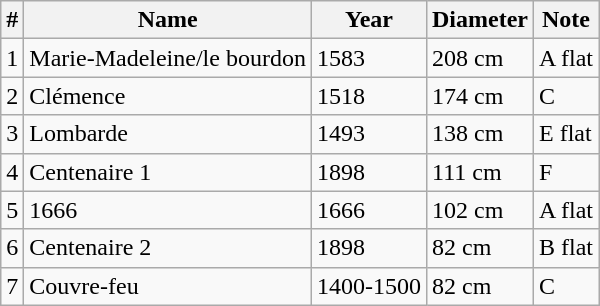<table class="wikitable">
<tr>
<th>#</th>
<th>Name</th>
<th>Year</th>
<th>Diameter</th>
<th>Note</th>
</tr>
<tr>
<td>1</td>
<td>Marie-Madeleine/le bourdon</td>
<td>1583</td>
<td>208 cm</td>
<td>A flat</td>
</tr>
<tr>
<td>2</td>
<td>Clémence</td>
<td>1518</td>
<td>174 cm</td>
<td>C</td>
</tr>
<tr>
<td>3</td>
<td>Lombarde</td>
<td>1493</td>
<td>138 cm</td>
<td>E flat</td>
</tr>
<tr>
<td>4</td>
<td>Centenaire 1</td>
<td>1898</td>
<td>111 cm</td>
<td>F</td>
</tr>
<tr>
<td>5</td>
<td>1666</td>
<td>1666</td>
<td>102 cm</td>
<td>A flat</td>
</tr>
<tr>
<td>6</td>
<td>Centenaire 2</td>
<td>1898</td>
<td>82 cm</td>
<td>B flat</td>
</tr>
<tr>
<td>7</td>
<td>Couvre-feu</td>
<td>1400-1500</td>
<td>82 cm</td>
<td>C</td>
</tr>
</table>
